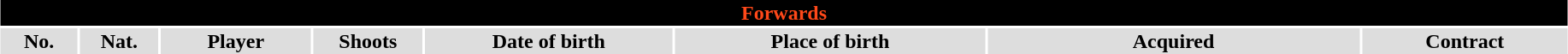<table class="toccolours"  style="width:97%; clear:both; margin:1.5em auto; text-align:center;">
<tr>
<th colspan="11" style="background:black; color:#FF4819;">Forwards</th>
</tr>
<tr style="background:#ddd;">
<th width=5%>No.</th>
<th width=5%>Nat.</th>
<th !width=22%>Player</th>
<th width=7%>Shoots</th>
<th width=16%>Date of birth</th>
<th width=20%>Place of birth</th>
<th width=24%>Acquired</th>
<td><strong>Contract</strong></td>
</tr>
</table>
